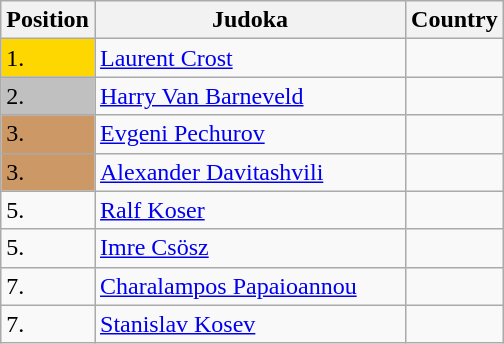<table class=wikitable>
<tr>
<th width=10>Position</th>
<th width=200>Judoka</th>
<th width=10>Country</th>
</tr>
<tr>
<td bgcolor=gold>1.</td>
<td><a href='#'>Laurent Crost</a></td>
<td></td>
</tr>
<tr>
<td bgcolor="silver">2.</td>
<td><a href='#'>Harry Van Barneveld</a></td>
<td></td>
</tr>
<tr>
<td bgcolor="CC9966">3.</td>
<td><a href='#'>Evgeni Pechurov</a></td>
<td></td>
</tr>
<tr>
<td bgcolor="CC9966">3.</td>
<td><a href='#'>Alexander Davitashvili</a></td>
<td></td>
</tr>
<tr>
<td>5.</td>
<td><a href='#'>Ralf Koser</a></td>
<td></td>
</tr>
<tr>
<td>5.</td>
<td><a href='#'>Imre Csösz</a></td>
<td></td>
</tr>
<tr>
<td>7.</td>
<td><a href='#'>Charalampos Papaioannou</a></td>
<td></td>
</tr>
<tr>
<td>7.</td>
<td><a href='#'>Stanislav Kosev</a></td>
<td></td>
</tr>
</table>
